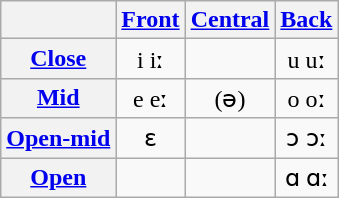<table class="wikitable" style="text-align:center">
<tr>
<th></th>
<th><a href='#'>Front</a></th>
<th><a href='#'>Central</a></th>
<th><a href='#'>Back</a></th>
</tr>
<tr align="center">
<th><a href='#'>Close</a></th>
<td>i iː</td>
<td></td>
<td>u uː</td>
</tr>
<tr>
<th><a href='#'>Mid</a></th>
<td>e eː</td>
<td>(ə)</td>
<td>o oː</td>
</tr>
<tr>
<th><a href='#'>Open-mid</a></th>
<td>ɛ</td>
<td></td>
<td>ɔ ɔː</td>
</tr>
<tr align="center">
<th><a href='#'>Open</a></th>
<td></td>
<td></td>
<td>ɑ ɑː</td>
</tr>
</table>
